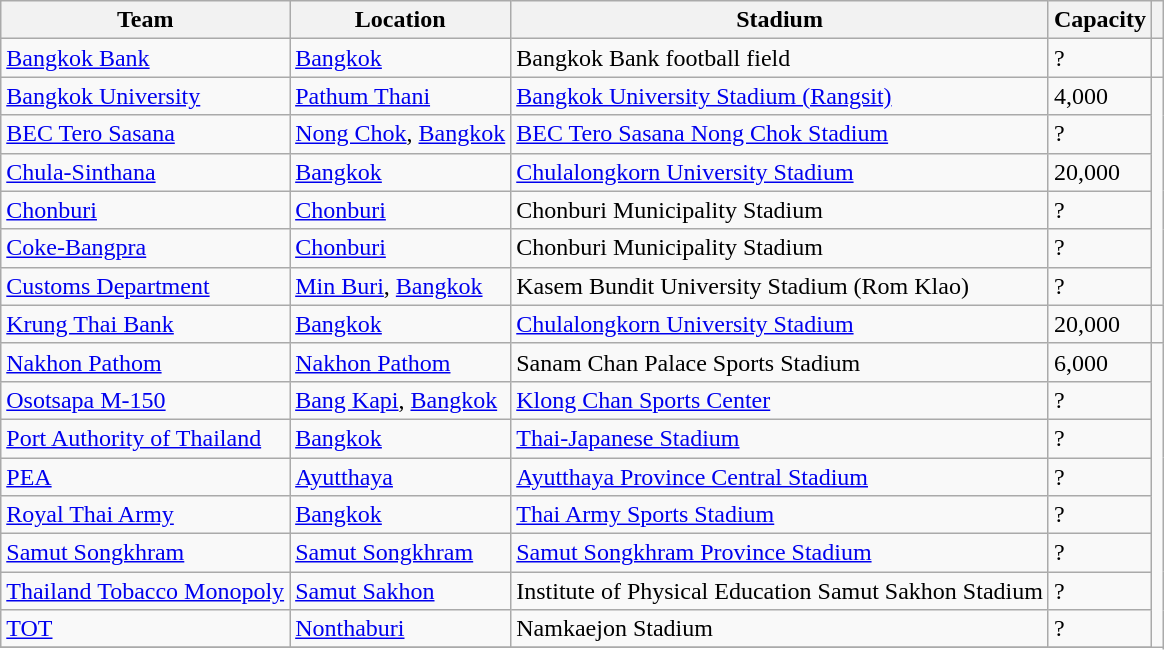<table class="wikitable sortable">
<tr>
<th>Team</th>
<th>Location</th>
<th>Stadium </th>
<th>Capacity</th>
<th class="unsortable"></th>
</tr>
<tr>
<td><a href='#'>Bangkok Bank</a></td>
<td><a href='#'>Bangkok</a></td>
<td>Bangkok Bank football field</td>
<td>?</td>
<td></td>
</tr>
<tr>
<td><a href='#'>Bangkok University</a></td>
<td><a href='#'>Pathum Thani</a></td>
<td><a href='#'>Bangkok University Stadium (Rangsit)</a></td>
<td>4,000</td>
</tr>
<tr>
<td><a href='#'>BEC Tero Sasana</a></td>
<td><a href='#'>Nong Chok</a>, <a href='#'>Bangkok</a></td>
<td><a href='#'>BEC Tero Sasana Nong Chok Stadium</a></td>
<td>?</td>
</tr>
<tr>
<td><a href='#'>Chula-Sinthana</a></td>
<td><a href='#'>Bangkok</a></td>
<td><a href='#'>Chulalongkorn University Stadium</a></td>
<td>20,000</td>
</tr>
<tr>
<td><a href='#'>Chonburi</a></td>
<td><a href='#'>Chonburi</a></td>
<td>Chonburi  Municipality Stadium</td>
<td>?</td>
</tr>
<tr>
<td><a href='#'>Coke-Bangpra</a></td>
<td><a href='#'>Chonburi</a></td>
<td>Chonburi  Municipality Stadium</td>
<td>?</td>
</tr>
<tr>
<td><a href='#'>Customs Department</a></td>
<td><a href='#'>Min Buri</a>, <a href='#'>Bangkok</a></td>
<td>Kasem Bundit University Stadium (Rom Klao)</td>
<td>?</td>
</tr>
<tr>
<td><a href='#'>Krung Thai Bank</a></td>
<td><a href='#'>Bangkok</a></td>
<td><a href='#'>Chulalongkorn University Stadium</a></td>
<td>20,000</td>
<td></td>
</tr>
<tr>
<td><a href='#'>Nakhon Pathom</a></td>
<td><a href='#'>Nakhon Pathom</a></td>
<td>Sanam Chan Palace Sports Stadium</td>
<td>6,000</td>
</tr>
<tr>
<td><a href='#'>Osotsapa M-150</a></td>
<td><a href='#'>Bang Kapi</a>, <a href='#'>Bangkok</a></td>
<td><a href='#'>Klong Chan Sports Center</a></td>
<td>?</td>
</tr>
<tr>
<td><a href='#'>Port Authority of Thailand</a></td>
<td><a href='#'>Bangkok</a></td>
<td><a href='#'>Thai-Japanese Stadium</a></td>
<td>?</td>
</tr>
<tr>
<td><a href='#'>PEA</a></td>
<td><a href='#'>Ayutthaya</a></td>
<td><a href='#'>Ayutthaya Province Central Stadium</a></td>
<td>?</td>
</tr>
<tr>
<td><a href='#'>Royal Thai Army</a></td>
<td><a href='#'>Bangkok</a></td>
<td><a href='#'>Thai Army Sports Stadium</a></td>
<td>?</td>
</tr>
<tr>
<td><a href='#'>Samut Songkhram</a></td>
<td><a href='#'>Samut Songkhram</a></td>
<td><a href='#'>Samut Songkhram Province Stadium</a></td>
<td>?</td>
</tr>
<tr>
<td><a href='#'>Thailand Tobacco Monopoly</a></td>
<td><a href='#'>Samut Sakhon</a></td>
<td>Institute of Physical Education Samut Sakhon Stadium</td>
<td>?</td>
</tr>
<tr>
<td><a href='#'>TOT</a></td>
<td><a href='#'>Nonthaburi</a></td>
<td>Namkaejon Stadium</td>
<td>?</td>
</tr>
<tr>
</tr>
</table>
